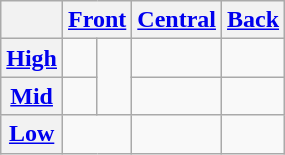<table class="wikitable" style="text-align: center;">
<tr>
<th></th>
<th colspan="2"><a href='#'>Front</a></th>
<th><a href='#'>Central</a></th>
<th><a href='#'>Back</a></th>
</tr>
<tr>
<th><a href='#'>High</a></th>
<td> </td>
<td rowspan="2"> </td>
<td></td>
<td> </td>
</tr>
<tr>
<th><a href='#'>Mid</a></th>
<td> </td>
<td></td>
<td> </td>
</tr>
<tr>
<th><a href='#'>Low</a></th>
<td colspan="2"></td>
<td> </td>
<td></td>
</tr>
</table>
